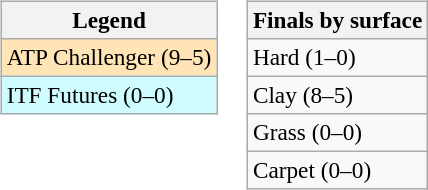<table>
<tr valign=top>
<td><br><table class=wikitable style=font-size:97%>
<tr>
<th>Legend</th>
</tr>
<tr bgcolor=moccasin>
<td>ATP Challenger (9–5)</td>
</tr>
<tr bgcolor=cffcff>
<td>ITF Futures (0–0)</td>
</tr>
</table>
</td>
<td><br><table class=wikitable style=font-size:97%>
<tr>
<th>Finals by surface</th>
</tr>
<tr>
<td>Hard (1–0)</td>
</tr>
<tr>
<td>Clay (8–5)</td>
</tr>
<tr>
<td>Grass (0–0)</td>
</tr>
<tr>
<td>Carpet (0–0)</td>
</tr>
</table>
</td>
</tr>
</table>
